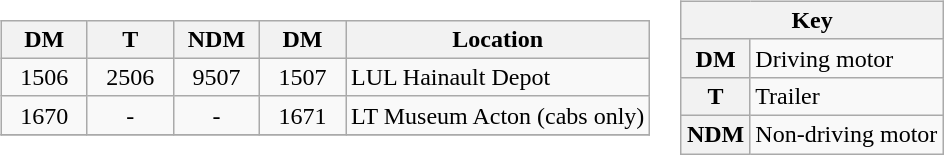<table>
<tr>
<td><br><table class="wikitable">
<tr>
<th width=50>DM</th>
<th width=50>T</th>
<th width=50>NDM</th>
<th width=50>DM</th>
<th>Location</th>
</tr>
<tr>
<td align=center>1506</td>
<td align=center>2506</td>
<td align=center>9507</td>
<td align=center>1507</td>
<td>LUL Hainault Depot</td>
</tr>
<tr>
<td align=center>1670</td>
<td align=center>-</td>
<td align=center>-</td>
<td align=center>1671</td>
<td>LT Museum Acton (cabs only)</td>
</tr>
<tr>
</tr>
</table>
</td>
<td colspan=15 valign="top"><br><table class="wikitable">
<tr>
<th colspan=2>Key</th>
</tr>
<tr>
<th>DM</th>
<td>Driving motor</td>
</tr>
<tr>
<th>T</th>
<td>Trailer</td>
</tr>
<tr>
<th>NDM</th>
<td>Non-driving motor</td>
</tr>
</table>
</td>
</tr>
</table>
